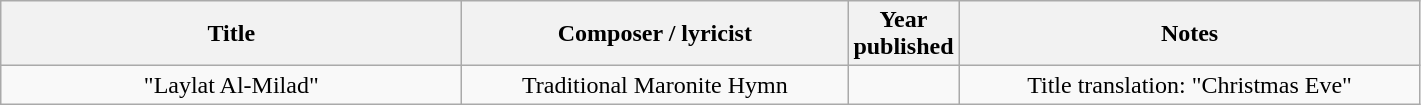<table class="wikitable" style="text-align:center;">
<tr>
<th width="300">Title</th>
<th width="250">Composer / lyricist</th>
<th width="20">Year published</th>
<th width="300">Notes</th>
</tr>
<tr>
<td>"Laylat Al-Milad"</td>
<td>Traditional Maronite Hymn</td>
<td></td>
<td>Title translation: "Christmas Eve"</td>
</tr>
</table>
